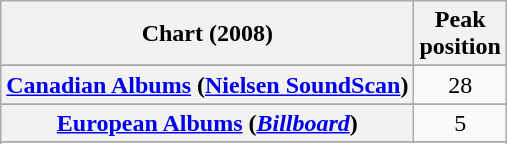<table class="wikitable sortable plainrowheaders" style="text-align:center">
<tr>
<th scope="col">Chart (2008)</th>
<th scope="col">Peak<br>position</th>
</tr>
<tr>
</tr>
<tr>
</tr>
<tr>
</tr>
<tr>
</tr>
<tr>
<th scope="row"><a href='#'>Canadian Albums</a> (<a href='#'>Nielsen SoundScan</a>)</th>
<td>28</td>
</tr>
<tr>
</tr>
<tr>
<th scope="row"><a href='#'>European Albums</a> (<em><a href='#'>Billboard</a></em>)</th>
<td>5</td>
</tr>
<tr>
</tr>
<tr>
</tr>
<tr>
</tr>
<tr>
</tr>
<tr>
</tr>
<tr>
</tr>
<tr>
</tr>
<tr>
</tr>
<tr>
</tr>
<tr>
</tr>
<tr>
</tr>
<tr>
</tr>
<tr>
</tr>
<tr>
</tr>
</table>
